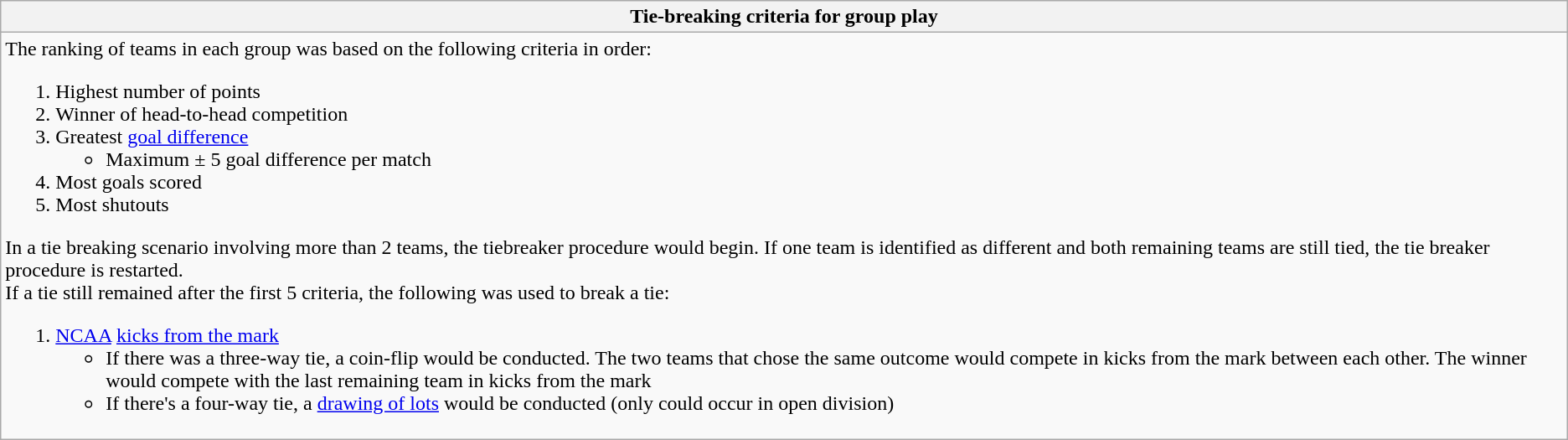<table class="wikitable mw-collapsible mw-collapsed">
<tr>
<th>Tie-breaking criteria for group play</th>
</tr>
<tr>
<td>The ranking of teams in each group was based on the following criteria in order:<br><ol><li>Highest number of points</li><li>Winner of head-to-head competition</li><li>Greatest <a href='#'>goal difference</a><ul><li>Maximum ± 5 goal difference per match</li></ul></li><li>Most goals scored</li><li>Most shutouts</li></ol>In a tie breaking scenario involving more than 2 teams, the tiebreaker procedure would begin. If one team is identified as different and both remaining teams are still tied, the tie breaker procedure is restarted.<br>If a tie still remained after the first 5 criteria, the following was used to break a tie:<ol><li><a href='#'>NCAA</a> <a href='#'>kicks from the mark</a><ul><li>If there was a three-way tie, a coin-flip would be conducted. The two teams that chose the same outcome would compete in kicks from the mark between each other. The winner would compete with the last remaining team in kicks from the mark</li><li>If there's a four-way tie, a <a href='#'>drawing of lots</a> would be conducted (only could occur in open division)</li></ul></li></ol></td>
</tr>
</table>
